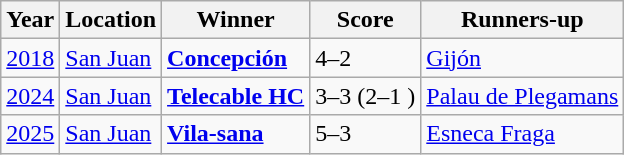<table class="wikitable plainrowheaders">
<tr>
<th scope="col">Year</th>
<th scope="col">Location</th>
<th scope="col">Winner</th>
<th scope="col" class="unsortable">Score</th>
<th scope="col">Runners-up</th>
</tr>
<tr>
<td><a href='#'>2018</a></td>
<td> <a href='#'>San Juan</a></td>
<td> <strong><a href='#'>Concepción</a></strong></td>
<td>4–2</td>
<td> <a href='#'>Gijón</a></td>
</tr>
<tr>
<td><a href='#'>2024</a></td>
<td> <a href='#'>San Juan</a></td>
<td> <strong><a href='#'>Telecable HC</a></strong></td>
<td>3–3 (2–1 )</td>
<td> <a href='#'>Palau de Plegamans</a></td>
</tr>
<tr>
<td><a href='#'>2025</a></td>
<td> <a href='#'>San Juan</a></td>
<td> <strong><a href='#'>Vila-sana</a></strong></td>
<td>5–3</td>
<td> <a href='#'>Esneca Fraga</a></td>
</tr>
</table>
